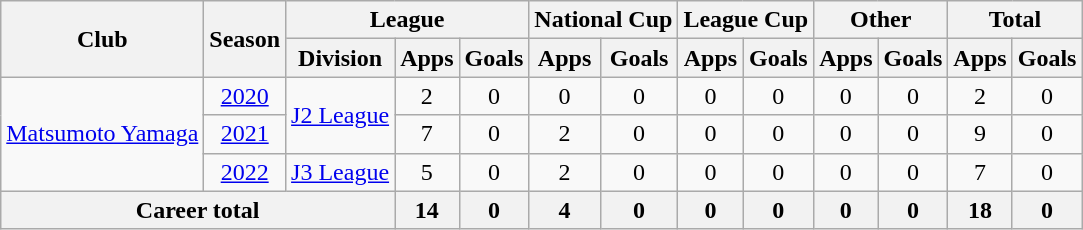<table class="wikitable" style="text-align: center">
<tr>
<th rowspan="2">Club</th>
<th rowspan="2">Season</th>
<th colspan="3">League</th>
<th colspan="2">National Cup</th>
<th colspan="2">League Cup</th>
<th colspan="2">Other</th>
<th colspan="2">Total</th>
</tr>
<tr>
<th>Division</th>
<th>Apps</th>
<th>Goals</th>
<th>Apps</th>
<th>Goals</th>
<th>Apps</th>
<th>Goals</th>
<th>Apps</th>
<th>Goals</th>
<th>Apps</th>
<th>Goals</th>
</tr>
<tr>
<td rowspan=3><a href='#'>Matsumoto Yamaga</a></td>
<td><a href='#'>2020</a></td>
<td rowspan=2><a href='#'>J2 League</a></td>
<td>2</td>
<td>0</td>
<td>0</td>
<td>0</td>
<td>0</td>
<td>0</td>
<td>0</td>
<td>0</td>
<td>2</td>
<td>0</td>
</tr>
<tr>
<td><a href='#'>2021</a></td>
<td>7</td>
<td>0</td>
<td>2</td>
<td>0</td>
<td>0</td>
<td>0</td>
<td>0</td>
<td>0</td>
<td>9</td>
<td>0</td>
</tr>
<tr>
<td><a href='#'>2022</a></td>
<td><a href='#'>J3 League</a></td>
<td>5</td>
<td>0</td>
<td>2</td>
<td>0</td>
<td>0</td>
<td>0</td>
<td>0</td>
<td>0</td>
<td>7</td>
<td>0</td>
</tr>
<tr>
<th colspan=3>Career total</th>
<th>14</th>
<th>0</th>
<th>4</th>
<th>0</th>
<th>0</th>
<th>0</th>
<th>0</th>
<th>0</th>
<th>18</th>
<th>0</th>
</tr>
</table>
